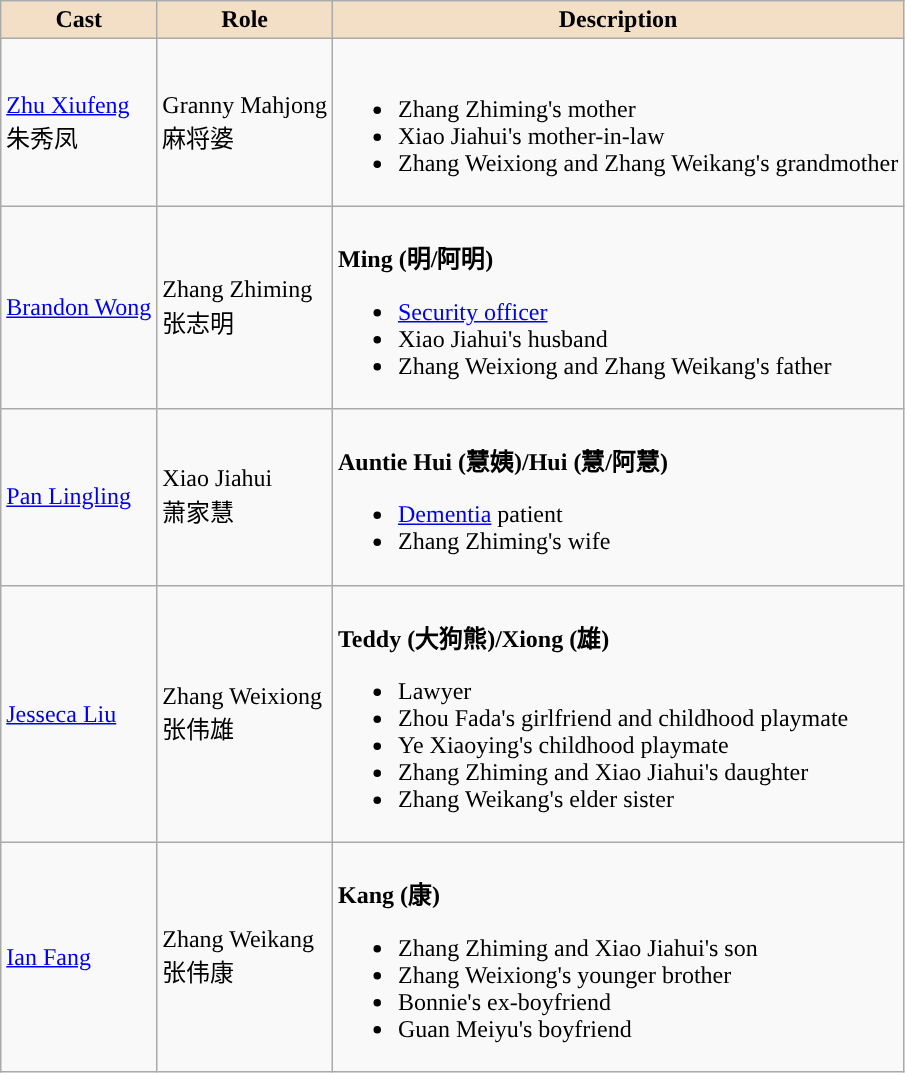<table class="wikitable">
<tr>
<th style="background:#f2dfc6;">Cast</th>
<th style="background:#f2dfc6;">Role</th>
<th style="background:#f2dfc6;">Description</th>
</tr>
<tr>
<td><a href='#'>Zhu Xiufeng</a> <br> 朱秀凤</td>
<td>Granny Mahjong <br> 麻将婆</td>
<td><br><ul><li>Zhang Zhiming's mother</li><li>Xiao Jiahui's mother-in-law</li><li>Zhang Weixiong and Zhang Weikang's grandmother</li></ul></td>
</tr>
<tr>
<td><a href='#'>Brandon Wong</a></td>
<td>Zhang Zhiming <br> 张志明</td>
<td><br><strong>Ming (明/阿明)</strong><ul><li><a href='#'>Security officer</a></li><li>Xiao Jiahui's husband</li><li>Zhang Weixiong and Zhang Weikang's father</li></ul></td>
</tr>
<tr>
<td><a href='#'>Pan Lingling</a></td>
<td>Xiao Jiahui <br> 萧家慧</td>
<td><br><strong>Auntie Hui (慧姨)/Hui (慧/阿慧)</strong><ul><li><a href='#'>Dementia</a> patient</li><li>Zhang Zhiming's wife</li></ul></td>
</tr>
<tr>
<td><a href='#'>Jesseca Liu</a></td>
<td>Zhang Weixiong <br> 张伟雄</td>
<td><br><strong>Teddy (大狗熊)/Xiong (雄)</strong><ul><li>Lawyer</li><li>Zhou Fada's girlfriend and childhood playmate</li><li>Ye Xiaoying's childhood playmate</li><li>Zhang Zhiming and Xiao Jiahui's daughter</li><li>Zhang Weikang's elder sister</li></ul></td>
</tr>
<tr>
<td><a href='#'>Ian Fang</a></td>
<td>Zhang Weikang <br> 张伟康</td>
<td><br><strong>Kang (康)</strong><ul><li>Zhang Zhiming and Xiao Jiahui's son</li><li>Zhang Weixiong's younger brother</li><li>Bonnie's ex-boyfriend</li><li>Guan Meiyu's boyfriend</li></ul></td>
</tr>
</table>
